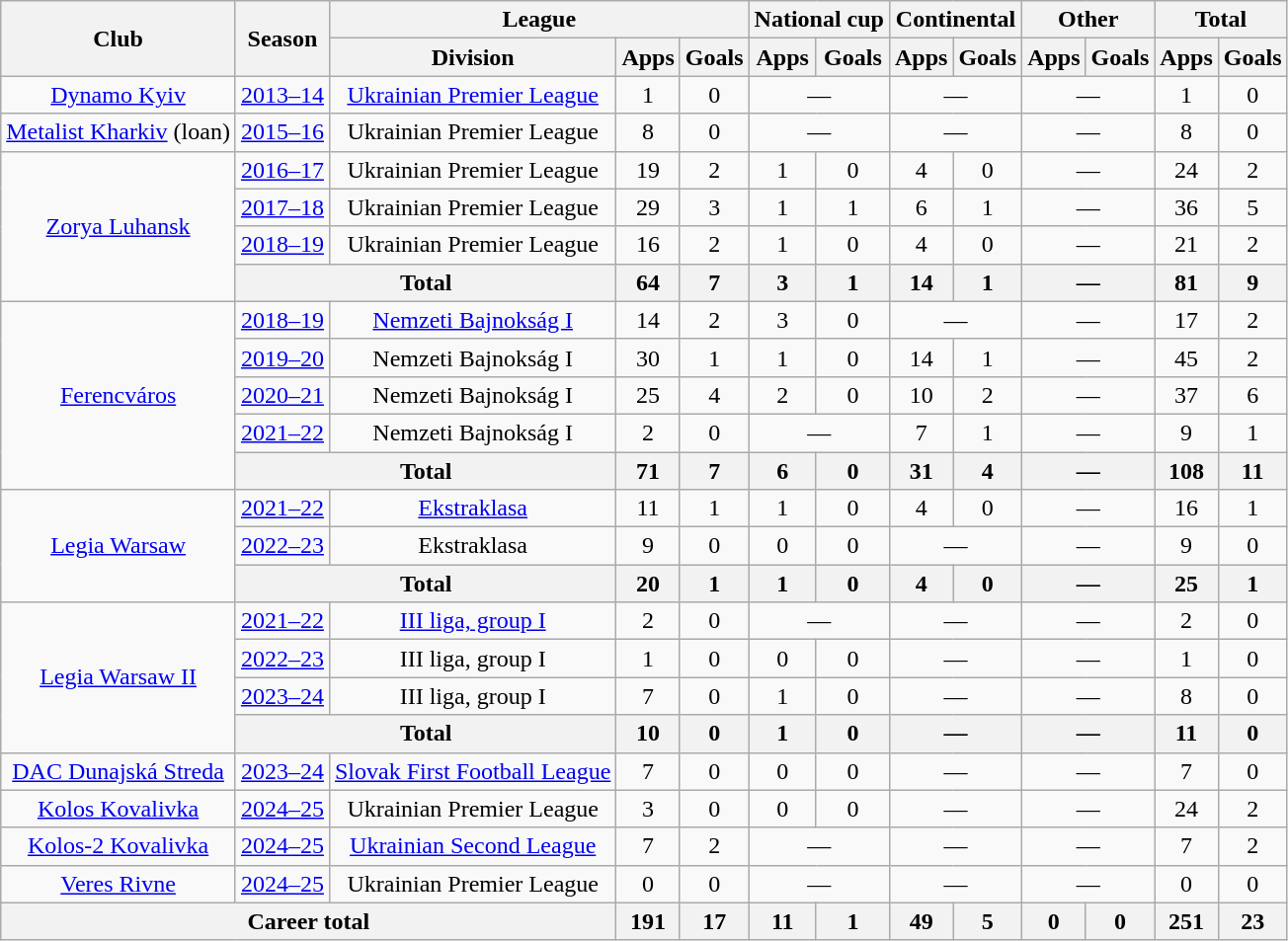<table class="wikitable" style="text-align:center">
<tr>
<th rowspan="2">Club</th>
<th rowspan="2">Season</th>
<th colspan="3">League</th>
<th colspan="2">National cup</th>
<th colspan="2">Continental</th>
<th colspan="2">Other</th>
<th colspan="2">Total</th>
</tr>
<tr>
<th>Division</th>
<th>Apps</th>
<th>Goals</th>
<th>Apps</th>
<th>Goals</th>
<th>Apps</th>
<th>Goals</th>
<th>Apps</th>
<th>Goals</th>
<th>Apps</th>
<th>Goals</th>
</tr>
<tr>
<td><a href='#'>Dynamo Kyiv</a></td>
<td><a href='#'>2013–14</a></td>
<td><a href='#'>Ukrainian Premier League</a></td>
<td>1</td>
<td>0</td>
<td colspan="2">—</td>
<td colspan="2">—</td>
<td colspan="2">—</td>
<td>1</td>
<td>0</td>
</tr>
<tr>
<td><a href='#'>Metalist Kharkiv</a> (loan)</td>
<td><a href='#'>2015–16</a></td>
<td>Ukrainian Premier League</td>
<td>8</td>
<td>0</td>
<td colspan="2">—</td>
<td colspan="2">—</td>
<td colspan="2">—</td>
<td>8</td>
<td>0</td>
</tr>
<tr>
<td rowspan="4"><a href='#'>Zorya Luhansk</a></td>
<td><a href='#'>2016–17</a></td>
<td>Ukrainian Premier League</td>
<td>19</td>
<td>2</td>
<td>1</td>
<td>0</td>
<td>4</td>
<td>0</td>
<td colspan="2">—</td>
<td>24</td>
<td>2</td>
</tr>
<tr>
<td><a href='#'>2017–18</a></td>
<td>Ukrainian Premier League</td>
<td>29</td>
<td>3</td>
<td>1</td>
<td>1</td>
<td>6</td>
<td>1</td>
<td colspan="2">—</td>
<td>36</td>
<td>5</td>
</tr>
<tr>
<td><a href='#'>2018–19</a></td>
<td>Ukrainian Premier League</td>
<td>16</td>
<td>2</td>
<td>1</td>
<td>0</td>
<td>4</td>
<td>0</td>
<td colspan="2">—</td>
<td>21</td>
<td>2</td>
</tr>
<tr>
<th colspan="2">Total</th>
<th>64</th>
<th>7</th>
<th>3</th>
<th>1</th>
<th>14</th>
<th>1</th>
<th colspan="2">—</th>
<th>81</th>
<th>9</th>
</tr>
<tr>
<td rowspan="5"><a href='#'>Ferencváros</a></td>
<td><a href='#'>2018–19</a></td>
<td><a href='#'>Nemzeti Bajnokság I</a></td>
<td>14</td>
<td>2</td>
<td>3</td>
<td>0</td>
<td colspan="2">—</td>
<td colspan="2">—</td>
<td>17</td>
<td>2</td>
</tr>
<tr>
<td><a href='#'>2019–20</a></td>
<td>Nemzeti Bajnokság I</td>
<td>30</td>
<td>1</td>
<td>1</td>
<td>0</td>
<td>14</td>
<td>1</td>
<td colspan="2">—</td>
<td>45</td>
<td>2</td>
</tr>
<tr>
<td><a href='#'>2020–21</a></td>
<td>Nemzeti Bajnokság I</td>
<td>25</td>
<td>4</td>
<td>2</td>
<td>0</td>
<td>10</td>
<td>2</td>
<td colspan="2">—</td>
<td>37</td>
<td>6</td>
</tr>
<tr>
<td><a href='#'>2021–22</a></td>
<td>Nemzeti Bajnokság I</td>
<td>2</td>
<td>0</td>
<td colspan="2">—</td>
<td>7</td>
<td>1</td>
<td colspan="2">—</td>
<td>9</td>
<td>1</td>
</tr>
<tr>
<th colspan="2">Total</th>
<th>71</th>
<th>7</th>
<th>6</th>
<th>0</th>
<th>31</th>
<th>4</th>
<th colspan="2">—</th>
<th>108</th>
<th>11</th>
</tr>
<tr>
<td rowspan="3"><a href='#'>Legia Warsaw</a></td>
<td><a href='#'>2021–22</a></td>
<td><a href='#'>Ekstraklasa</a></td>
<td>11</td>
<td>1</td>
<td>1</td>
<td>0</td>
<td>4</td>
<td>0</td>
<td colspan="2">—</td>
<td>16</td>
<td>1</td>
</tr>
<tr>
<td><a href='#'>2022–23</a></td>
<td>Ekstraklasa</td>
<td>9</td>
<td>0</td>
<td>0</td>
<td>0</td>
<td colspan="2">—</td>
<td colspan="2">—</td>
<td>9</td>
<td>0</td>
</tr>
<tr>
<th colspan="2">Total</th>
<th>20</th>
<th>1</th>
<th>1</th>
<th>0</th>
<th>4</th>
<th>0</th>
<th colspan="2">—</th>
<th>25</th>
<th>1</th>
</tr>
<tr>
<td rowspan="4"><a href='#'>Legia Warsaw II</a></td>
<td><a href='#'>2021–22</a></td>
<td><a href='#'>III liga, group I</a></td>
<td>2</td>
<td>0</td>
<td colspan="2">—</td>
<td colspan="2">—</td>
<td colspan="2">—</td>
<td>2</td>
<td>0</td>
</tr>
<tr>
<td><a href='#'>2022–23</a></td>
<td>III liga, group I</td>
<td>1</td>
<td>0</td>
<td>0</td>
<td>0</td>
<td colspan="2">—</td>
<td colspan="2">—</td>
<td>1</td>
<td>0</td>
</tr>
<tr>
<td><a href='#'>2023–24</a></td>
<td>III liga, group I</td>
<td>7</td>
<td>0</td>
<td>1</td>
<td>0</td>
<td colspan="2">—</td>
<td colspan="2">—</td>
<td>8</td>
<td>0</td>
</tr>
<tr>
<th colspan="2">Total</th>
<th>10</th>
<th>0</th>
<th>1</th>
<th>0</th>
<th colspan="2">—</th>
<th colspan="2">—</th>
<th>11</th>
<th>0</th>
</tr>
<tr>
<td><a href='#'>DAC Dunajská Streda</a></td>
<td><a href='#'>2023–24</a></td>
<td><a href='#'>Slovak First Football League</a></td>
<td>7</td>
<td>0</td>
<td>0</td>
<td>0</td>
<td colspan="2">—</td>
<td colspan="2">—</td>
<td>7</td>
<td>0</td>
</tr>
<tr>
<td><a href='#'>Kolos Kovalivka</a></td>
<td><a href='#'>2024–25</a></td>
<td>Ukrainian Premier League</td>
<td>3</td>
<td>0</td>
<td>0</td>
<td>0</td>
<td colspan="2">—</td>
<td colspan="2">—</td>
<td>24</td>
<td>2</td>
</tr>
<tr>
<td><a href='#'>Kolos-2 Kovalivka</a></td>
<td><a href='#'>2024–25</a></td>
<td><a href='#'>Ukrainian Second League</a></td>
<td>7</td>
<td>2</td>
<td colspan="2">—</td>
<td colspan="2">—</td>
<td colspan="2">—</td>
<td>7</td>
<td>2</td>
</tr>
<tr>
<td><a href='#'>Veres Rivne</a></td>
<td><a href='#'>2024–25</a></td>
<td>Ukrainian Premier League</td>
<td>0</td>
<td>0</td>
<td colspan="2">—</td>
<td colspan="2">—</td>
<td colspan="2">—</td>
<td>0</td>
<td>0</td>
</tr>
<tr>
<th colspan="3">Career total</th>
<th>191</th>
<th>17</th>
<th>11</th>
<th>1</th>
<th>49</th>
<th>5</th>
<th>0</th>
<th>0</th>
<th>251</th>
<th>23</th>
</tr>
</table>
